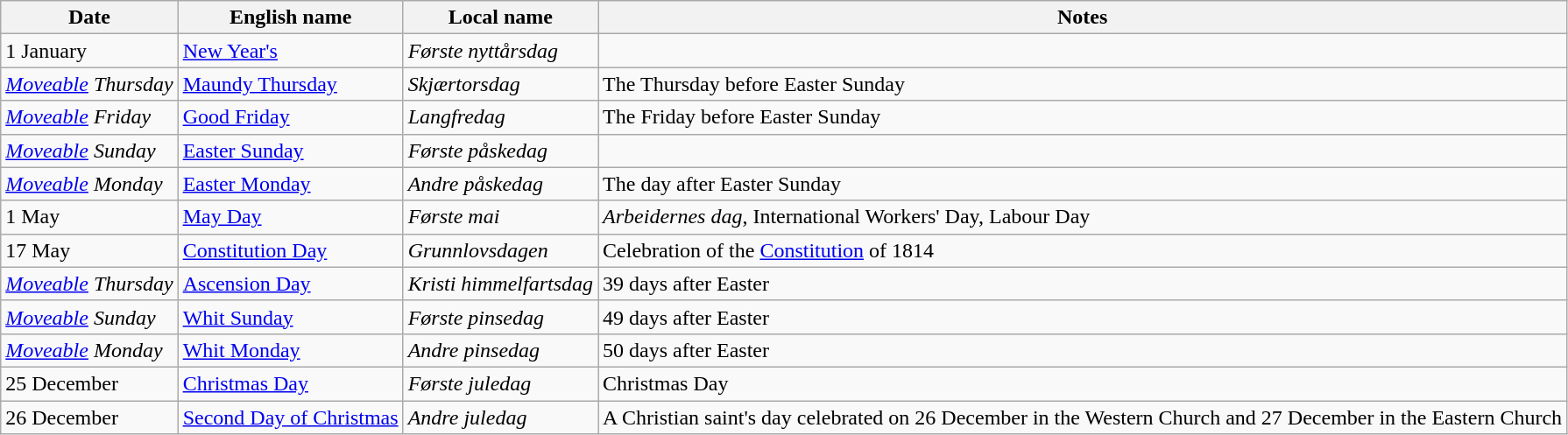<table class="wikitable">
<tr>
<th>Date</th>
<th>English name</th>
<th>Local name</th>
<th>Notes</th>
</tr>
<tr>
<td>1 January</td>
<td><a href='#'>New Year's</a></td>
<td><em>Første nyttårsdag</em></td>
<td> </td>
</tr>
<tr>
<td><em><a href='#'>Moveable</a> Thursday</em></td>
<td><a href='#'>Maundy Thursday</a></td>
<td><em>Skjærtorsdag</em></td>
<td>The Thursday before Easter Sunday</td>
</tr>
<tr>
<td><em><a href='#'>Moveable</a> Friday</em></td>
<td><a href='#'>Good Friday</a></td>
<td><em>Langfredag</em></td>
<td>The Friday before Easter Sunday</td>
</tr>
<tr>
<td><em><a href='#'>Moveable</a> Sunday</em></td>
<td><a href='#'>Easter Sunday</a></td>
<td><em>Første påskedag</em></td>
<td> </td>
</tr>
<tr>
<td><em><a href='#'>Moveable</a> Monday</em></td>
<td><a href='#'>Easter Monday</a></td>
<td><em>Andre påskedag</em></td>
<td>The day after Easter Sunday</td>
</tr>
<tr>
<td>1 May</td>
<td><a href='#'>May Day</a></td>
<td><em>Første mai</em></td>
<td><em>Arbeidernes dag</em>, International Workers' Day, Labour Day</td>
</tr>
<tr>
<td>17 May</td>
<td><a href='#'>Constitution Day</a></td>
<td><em>Grunnlovsdagen</em></td>
<td>Celebration of the <a href='#'>Constitution</a> of 1814</td>
</tr>
<tr>
<td><em><a href='#'>Moveable</a> Thursday</em></td>
<td><a href='#'>Ascension Day</a></td>
<td><em>Kristi himmelfartsdag</em></td>
<td>39 days after Easter</td>
</tr>
<tr>
<td><em><a href='#'>Moveable</a> Sunday</em></td>
<td><a href='#'>Whit Sunday</a></td>
<td><em>Første pinsedag</em></td>
<td>49 days after Easter</td>
</tr>
<tr>
<td><em><a href='#'>Moveable</a> Monday</em></td>
<td><a href='#'>Whit Monday</a></td>
<td><em>Andre pinsedag</em></td>
<td>50 days after Easter</td>
</tr>
<tr>
<td>25 December</td>
<td><a href='#'>Christmas Day</a></td>
<td><em>Første juledag</em></td>
<td>Christmas Day</td>
</tr>
<tr>
<td>26 December</td>
<td><a href='#'>Second Day of Christmas</a></td>
<td><em>Andre juledag</em></td>
<td>A Christian saint's day celebrated on 26 December in the Western Church and 27 December in the Eastern Church</td>
</tr>
</table>
